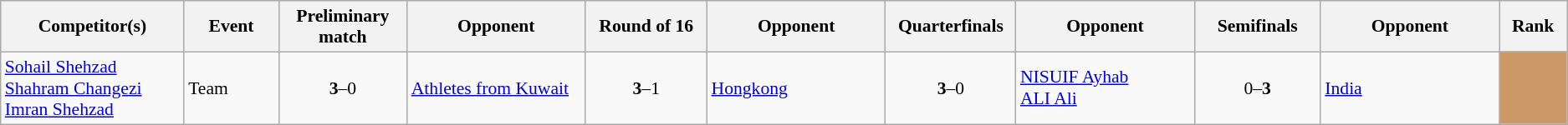<table class=wikitable style="font-size:90%">
<tr>
<th width=150>Competitor(s)</th>
<th width=75>Event</th>
<th width=100>Preliminary match</th>
<th width=150>Opponent</th>
<th width=100>Round of 16</th>
<th width=150>Opponent</th>
<th width=100>Quarterfinals</th>
<th width=150>Opponent</th>
<th width=100>Semifinals</th>
<th width=150>Opponent</th>
<th style="width:50px;">Rank</th>
</tr>
<tr>
<td><a href='#'>Sohail Shehzad</a> <br> <a href='#'>Shahram Changezi</a> <br> <a href='#'>Imran Shehzad</a></td>
<td>Team</td>
<td style="text-align:center;"><strong>3</strong>–0</td>
<td> <a href='#'>Athletes from Kuwait</a></td>
<td style="text-align:center;"><strong>3</strong>–1</td>
<td> <a href='#'>Hongkong</a></td>
<td style="text-align:center;"><strong>3</strong>–0</td>
<td> <a href='#'>NISUIF Ayhab</a> <br>  <a href='#'>ALI Ali</a></td>
<td style="text-align:center;">0–<strong>3</strong></td>
<td> <a href='#'>India</a></td>
<td style="text-align:center; background:#c96;"></td>
</tr>
</table>
